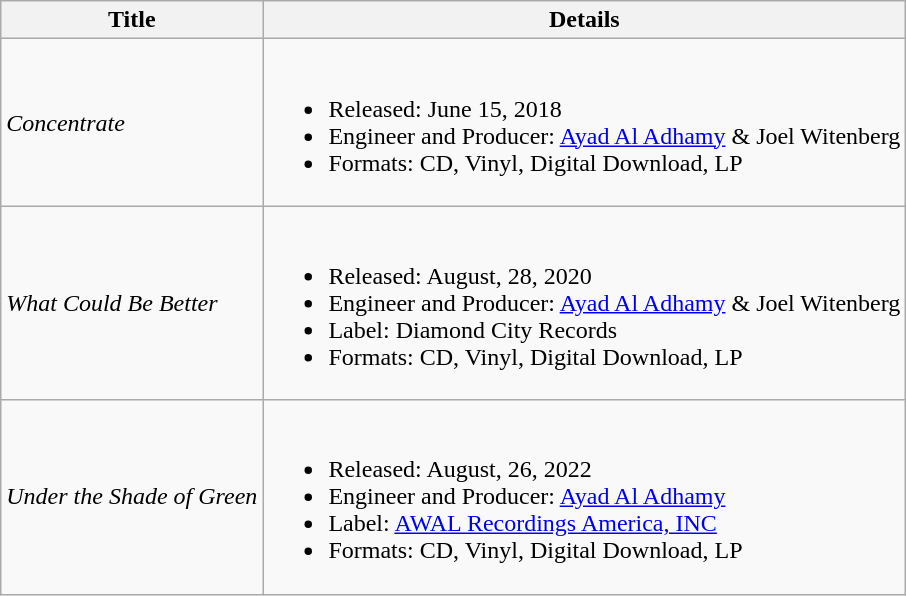<table class="wikitable">
<tr>
<th>Title</th>
<th>Details</th>
</tr>
<tr>
<td><em>Concentrate</em></td>
<td><br><ul><li>Released: June 15, 2018</li><li>Engineer and Producer: <a href='#'>Ayad Al Adhamy</a> & Joel Witenberg</li><li>Formats: CD, Vinyl, Digital Download, LP</li></ul></td>
</tr>
<tr>
<td><em>What Could Be Better</em></td>
<td><br><ul><li>Released: August, 28, 2020</li><li>Engineer and Producer: <a href='#'>Ayad Al Adhamy</a> & Joel Witenberg</li><li>Label: Diamond City Records</li><li>Formats: CD, Vinyl, Digital Download, LP</li></ul></td>
</tr>
<tr>
<td><em>Under the Shade of Green</em></td>
<td><br><ul><li>Released: August, 26, 2022</li><li>Engineer and Producer: <a href='#'>Ayad Al Adhamy</a></li><li>Label: <a href='#'>AWAL Recordings America, INC</a></li><li>Formats: CD, Vinyl, Digital Download, LP</li></ul></td>
</tr>
</table>
